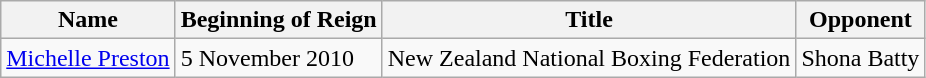<table class="wikitable">
<tr>
<th>Name</th>
<th>Beginning of Reign</th>
<th>Title</th>
<th>Opponent</th>
</tr>
<tr>
<td><a href='#'>Michelle Preston</a></td>
<td>5 November 2010</td>
<td>New Zealand National Boxing Federation</td>
<td>Shona Batty</td>
</tr>
</table>
